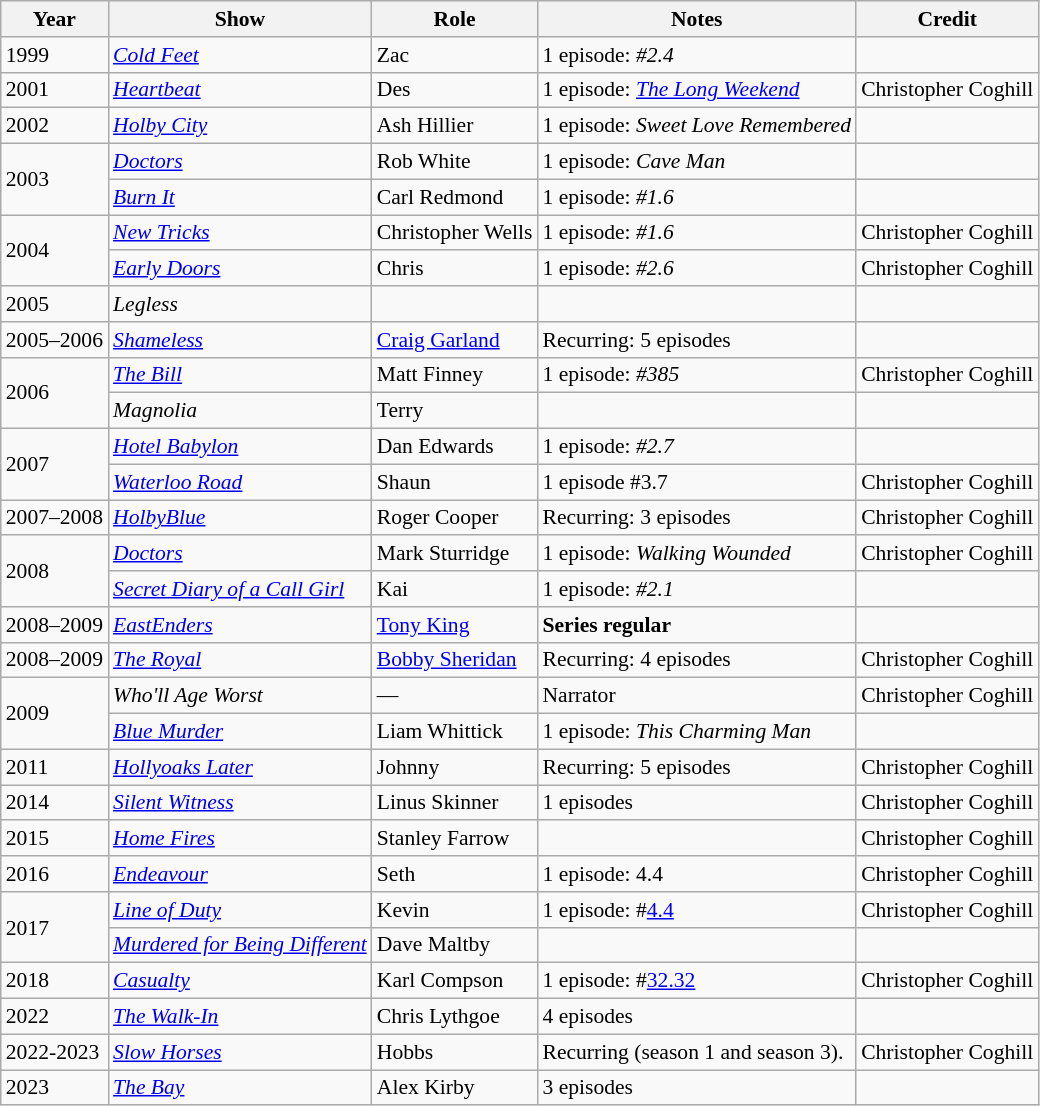<table class="wikitable" style="font-size: 90%;">
<tr>
<th>Year</th>
<th>Show</th>
<th>Role</th>
<th>Notes</th>
<th>Credit</th>
</tr>
<tr>
<td rowspan="1">1999</td>
<td><em><a href='#'>Cold Feet</a></em></td>
<td>Zac</td>
<td>1 episode: <em>#2.4</em></td>
<td></td>
</tr>
<tr>
<td rowspan="1">2001</td>
<td><em><a href='#'>Heartbeat</a></em></td>
<td>Des</td>
<td>1 episode: <em><a href='#'>The Long Weekend</a></em></td>
<td>Christopher Coghill</td>
</tr>
<tr>
<td rowspan="1">2002</td>
<td><em><a href='#'>Holby City</a></em></td>
<td>Ash Hillier</td>
<td>1 episode: <em>Sweet Love Remembered</em></td>
<td></td>
</tr>
<tr>
<td rowspan="2">2003</td>
<td><em><a href='#'>Doctors</a></em></td>
<td>Rob White</td>
<td>1 episode: <em>Cave Man</em></td>
<td></td>
</tr>
<tr>
<td><em><a href='#'>Burn It</a></em></td>
<td>Carl Redmond</td>
<td>1 episode: <em>#1.6</em></td>
<td></td>
</tr>
<tr>
<td rowspan="2">2004</td>
<td><em><a href='#'>New Tricks</a></em></td>
<td>Christopher Wells</td>
<td>1 episode: <em>#1.6</em></td>
<td>Christopher Coghill</td>
</tr>
<tr>
<td><em><a href='#'>Early Doors</a></em></td>
<td>Chris</td>
<td>1 episode: <em>#2.6</em></td>
<td>Christopher Coghill</td>
</tr>
<tr>
<td rowspan="1">2005</td>
<td><em>Legless</em></td>
<td></td>
<td></td>
<td></td>
</tr>
<tr>
<td rowspan="1">2005–2006</td>
<td><em><a href='#'>Shameless</a></em></td>
<td><a href='#'>Craig Garland</a></td>
<td>Recurring: 5 episodes</td>
<td></td>
</tr>
<tr>
<td rowspan="2">2006</td>
<td><em><a href='#'>The Bill</a></em></td>
<td>Matt Finney</td>
<td>1 episode: <em>#385</em></td>
<td>Christopher Coghill</td>
</tr>
<tr>
<td><em>Magnolia</em></td>
<td>Terry</td>
<td></td>
<td></td>
</tr>
<tr>
<td rowspan="2">2007</td>
<td><em><a href='#'>Hotel Babylon</a></em></td>
<td>Dan Edwards</td>
<td>1 episode: <em>#2.7</em></td>
<td></td>
</tr>
<tr>
<td><em><a href='#'>Waterloo Road</a></em></td>
<td>Shaun</td>
<td>1 episode #3.7</td>
<td>Christopher Coghill</td>
</tr>
<tr>
<td rowspan="1">2007–2008</td>
<td><em><a href='#'>HolbyBlue</a></em></td>
<td>Roger Cooper</td>
<td>Recurring: 3 episodes</td>
<td>Christopher Coghill</td>
</tr>
<tr>
<td rowspan="2">2008</td>
<td><em><a href='#'>Doctors</a></em></td>
<td>Mark Sturridge</td>
<td>1 episode: <em>Walking Wounded</em></td>
<td>Christopher Coghill</td>
</tr>
<tr>
<td><em><a href='#'>Secret Diary of a Call Girl</a></em></td>
<td>Kai</td>
<td>1 episode: <em>#2.1</em></td>
<td></td>
</tr>
<tr>
<td rowspan="1">2008–2009</td>
<td><em><a href='#'>EastEnders</a></em></td>
<td><a href='#'>Tony King</a></td>
<td><strong>Series regular</strong></td>
<td></td>
</tr>
<tr>
<td rowspan="1">2008–2009</td>
<td><em><a href='#'>The Royal</a></em></td>
<td><a href='#'>Bobby Sheridan</a></td>
<td>Recurring: 4 episodes</td>
<td>Christopher Coghill</td>
</tr>
<tr>
<td rowspan="2">2009</td>
<td><em>Who'll Age Worst</em></td>
<td>—</td>
<td>Narrator</td>
<td>Christopher Coghill</td>
</tr>
<tr>
<td><em><a href='#'>Blue Murder</a></em></td>
<td>Liam Whittick</td>
<td>1 episode: <em>This Charming Man</em></td>
<td></td>
</tr>
<tr>
<td rowspan="1">2011</td>
<td><em><a href='#'>Hollyoaks Later</a></em></td>
<td>Johnny</td>
<td>Recurring: 5 episodes</td>
<td>Christopher Coghill</td>
</tr>
<tr>
<td rowspan="1">2014</td>
<td><em><a href='#'>Silent Witness</a></em></td>
<td>Linus Skinner</td>
<td>1 episodes</td>
<td>Christopher Coghill</td>
</tr>
<tr>
<td rowspan="1">2015</td>
<td><em><a href='#'>Home Fires</a></em></td>
<td>Stanley Farrow</td>
<td></td>
<td>Christopher Coghill</td>
</tr>
<tr>
<td>2016</td>
<td><em><a href='#'>Endeavour</a></em></td>
<td>Seth</td>
<td>1 episode: 4.4</td>
<td>Christopher Coghill</td>
</tr>
<tr>
<td rowspan="2">2017</td>
<td><em><a href='#'>Line of Duty</a></em></td>
<td>Kevin</td>
<td>1 episode: #<a href='#'>4.4</a></td>
<td>Christopher Coghill</td>
</tr>
<tr>
<td><em><a href='#'>Murdered for Being Different</a></em></td>
<td>Dave Maltby</td>
<td></td>
<td></td>
</tr>
<tr>
<td>2018</td>
<td><em><a href='#'>Casualty</a></em></td>
<td>Karl Compson</td>
<td>1 episode: #<a href='#'>32.32</a></td>
<td>Christopher Coghill</td>
</tr>
<tr>
<td>2022</td>
<td><em><a href='#'>The Walk-In</a></em></td>
<td>Chris Lythgoe</td>
<td>4 episodes</td>
</tr>
<tr>
<td>2022-2023</td>
<td><em><a href='#'>Slow Horses</a></em></td>
<td>Hobbs</td>
<td>Recurring (season 1 and season 3).</td>
<td>Christopher Coghill</td>
</tr>
<tr>
<td>2023</td>
<td><em><a href='#'>The Bay</a></em></td>
<td>Alex Kirby</td>
<td>3 episodes</td>
<td></td>
</tr>
</table>
